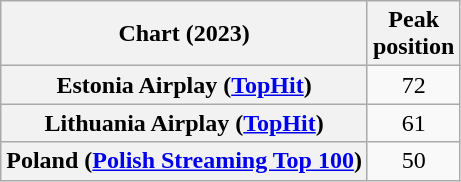<table class="wikitable sortable plainrowheaders" style="text-align:center">
<tr>
<th scope="col">Chart (2023)</th>
<th scope="col">Peak<br>position</th>
</tr>
<tr>
<th scope="row">Estonia Airplay (<a href='#'>TopHit</a>)</th>
<td>72</td>
</tr>
<tr>
<th scope="row">Lithuania Airplay (<a href='#'>TopHit</a>)</th>
<td>61</td>
</tr>
<tr>
<th scope="row">Poland (<a href='#'>Polish Streaming Top 100</a>)</th>
<td>50</td>
</tr>
</table>
